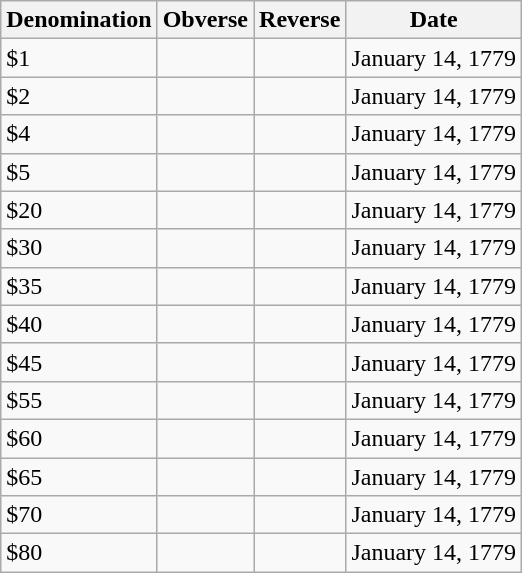<table class="wikitable">
<tr>
<th>Denomination</th>
<th>Obverse</th>
<th>Reverse</th>
<th>Date</th>
</tr>
<tr>
<td>$1</td>
<td></td>
<td></td>
<td>January 14, 1779</td>
</tr>
<tr>
<td>$2</td>
<td></td>
<td></td>
<td>January 14, 1779</td>
</tr>
<tr>
<td>$4</td>
<td></td>
<td></td>
<td>January 14, 1779</td>
</tr>
<tr>
<td>$5</td>
<td></td>
<td></td>
<td>January 14, 1779</td>
</tr>
<tr>
<td>$20</td>
<td></td>
<td></td>
<td>January 14, 1779</td>
</tr>
<tr>
<td>$30</td>
<td></td>
<td></td>
<td>January 14, 1779</td>
</tr>
<tr>
<td>$35</td>
<td></td>
<td></td>
<td>January 14, 1779</td>
</tr>
<tr>
<td>$40</td>
<td></td>
<td></td>
<td>January 14, 1779</td>
</tr>
<tr>
<td>$45</td>
<td></td>
<td></td>
<td>January 14, 1779</td>
</tr>
<tr>
<td>$55</td>
<td></td>
<td></td>
<td>January 14, 1779</td>
</tr>
<tr>
<td>$60</td>
<td></td>
<td></td>
<td>January 14, 1779</td>
</tr>
<tr>
<td>$65</td>
<td></td>
<td></td>
<td>January 14, 1779</td>
</tr>
<tr>
<td>$70</td>
<td></td>
<td></td>
<td>January 14, 1779</td>
</tr>
<tr>
<td>$80</td>
<td></td>
<td></td>
<td>January 14, 1779</td>
</tr>
</table>
